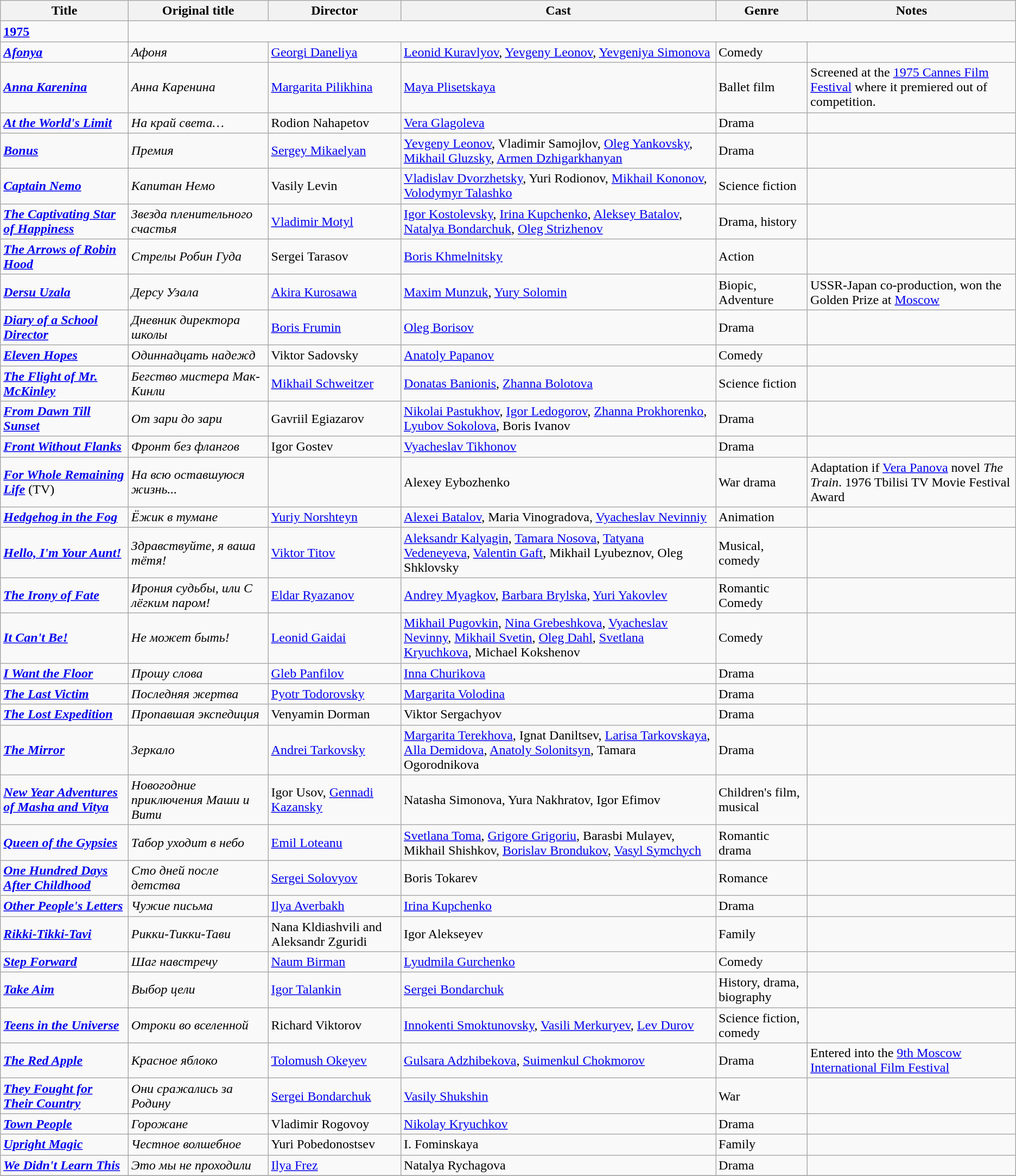<table class="wikitable">
<tr>
<th>Title</th>
<th>Original title</th>
<th>Director</th>
<th>Cast</th>
<th>Genre</th>
<th>Notes</th>
</tr>
<tr>
<td><strong><a href='#'>1975</a></strong></td>
</tr>
<tr>
<td><strong><em><a href='#'>Afonya</a></em></strong></td>
<td><em>Афоня</em></td>
<td><a href='#'>Georgi Daneliya</a></td>
<td><a href='#'>Leonid Kuravlyov</a>, <a href='#'>Yevgeny Leonov</a>, <a href='#'>Yevgeniya Simonova</a></td>
<td>Comedy</td>
<td></td>
</tr>
<tr>
<td><strong><em><a href='#'>Anna Karenina</a></em></strong></td>
<td><em>Анна Каренина</em></td>
<td><a href='#'>Margarita Pilikhina</a></td>
<td><a href='#'>Maya Plisetskaya</a></td>
<td>Ballet film</td>
<td>Screened at the <a href='#'>1975 Cannes Film Festival</a> where it premiered out of competition.</td>
</tr>
<tr>
<td><strong><em><a href='#'>At the World's Limit</a></em></strong></td>
<td><em>На край света…</em></td>
<td>Rodion Nahapetov</td>
<td><a href='#'>Vera Glagoleva</a></td>
<td>Drama</td>
<td></td>
</tr>
<tr>
<td><strong><em><a href='#'>Bonus</a></em></strong></td>
<td><em>Премия</em></td>
<td><a href='#'>Sergey Mikaelyan</a></td>
<td><a href='#'>Yevgeny Leonov</a>, Vladimir Samojlov, <a href='#'>Oleg Yankovsky</a>, <a href='#'>Mikhail Gluzsky</a>, <a href='#'>Armen Dzhigarkhanyan</a></td>
<td>Drama</td>
<td></td>
</tr>
<tr>
<td><strong><em><a href='#'>Captain Nemo</a></em></strong></td>
<td><em>Капитан Немо</em></td>
<td>Vasily Levin</td>
<td><a href='#'>Vladislav Dvorzhetsky</a>, Yuri Rodionov, <a href='#'>Mikhail Kononov</a>, <a href='#'>Volodymyr Talashko</a></td>
<td>Science fiction</td>
<td></td>
</tr>
<tr>
<td><strong><em><a href='#'>The Captivating Star of Happiness</a></em></strong></td>
<td><em>Звезда пленительного счастья</em></td>
<td><a href='#'>Vladimir Motyl</a></td>
<td><a href='#'>Igor Kostolevsky</a>, <a href='#'>Irina Kupchenko</a>, <a href='#'>Aleksey Batalov</a>, <a href='#'>Natalya Bondarchuk</a>, <a href='#'>Oleg Strizhenov</a></td>
<td>Drama, history</td>
<td></td>
</tr>
<tr>
<td><strong><em><a href='#'>The Arrows of Robin Hood</a></em></strong></td>
<td><em>Стрелы Робин Гуда</em></td>
<td>Sergei Tarasov</td>
<td><a href='#'>Boris Khmelnitsky</a></td>
<td>Action</td>
<td></td>
</tr>
<tr>
<td><strong><em><a href='#'>Dersu Uzala</a></em></strong></td>
<td><em>Дерсу Узала</em></td>
<td><a href='#'>Akira Kurosawa</a></td>
<td><a href='#'>Maxim Munzuk</a>, <a href='#'>Yury Solomin</a></td>
<td>Biopic, Adventure</td>
<td>USSR-Japan co-production, won the Golden Prize at <a href='#'>Moscow</a></td>
</tr>
<tr>
<td><strong><em><a href='#'>Diary of a School Director</a></em></strong></td>
<td><em>Дневник директора школы</em></td>
<td><a href='#'>Boris Frumin</a></td>
<td><a href='#'>Oleg Borisov</a></td>
<td>Drama</td>
<td></td>
</tr>
<tr>
<td><strong><em><a href='#'>Eleven Hopes</a></em></strong></td>
<td><em>Одиннадцать надежд</em></td>
<td>Viktor Sadovsky</td>
<td><a href='#'>Anatoly Papanov</a></td>
<td>Comedy</td>
<td></td>
</tr>
<tr>
<td><strong><em><a href='#'>The Flight of Mr. McKinley</a></em></strong></td>
<td><em>Бегство мистера Мак-Кинли</em></td>
<td><a href='#'>Mikhail Schweitzer</a></td>
<td><a href='#'>Donatas Banionis</a>, <a href='#'>Zhanna Bolotova</a></td>
<td>Science fiction</td>
<td></td>
</tr>
<tr>
<td><strong><em><a href='#'>From Dawn Till Sunset</a></em></strong></td>
<td><em>От зари до зари</em></td>
<td>Gavriil Egiazarov</td>
<td><a href='#'>Nikolai Pastukhov</a>, <a href='#'>Igor Ledogorov</a>,  <a href='#'>Zhanna Prokhorenko</a>, <a href='#'>Lyubov Sokolova</a>, Boris Ivanov</td>
<td>Drama</td>
<td></td>
</tr>
<tr>
<td><strong><em><a href='#'>Front Without Flanks</a></em></strong></td>
<td><em>Фронт без флангов</em></td>
<td>Igor Gostev</td>
<td><a href='#'>Vyacheslav Tikhonov</a></td>
<td>Drama</td>
<td></td>
</tr>
<tr>
<td><strong><em><a href='#'>For Whole Remaining Life</a></em></strong> (TV)</td>
<td><em>На всю оставшуюся жизнь...</em></td>
<td></td>
<td>Alexey Eybozhenko</td>
<td>War drama</td>
<td>Adaptation if <a href='#'>Vera Panova</a> novel <em>The Train</em>. 1976 Tbilisi TV Movie Festival Award</td>
</tr>
<tr>
<td><strong><em><a href='#'>Hedgehog in the Fog</a></em></strong></td>
<td><em>Ёжик в тумане</em></td>
<td><a href='#'>Yuriy Norshteyn</a></td>
<td><a href='#'>Alexei Batalov</a>, Maria Vinogradova, <a href='#'>Vyacheslav Nevinniy</a></td>
<td>Animation</td>
<td></td>
</tr>
<tr>
<td><strong><em><a href='#'>Hello, I'm Your Aunt!</a></em></strong></td>
<td><em>Здравствуйте, я ваша тётя!</em></td>
<td><a href='#'>Viktor Titov</a></td>
<td><a href='#'>Aleksandr Kalyagin</a>, <a href='#'>Tamara Nosova</a>, <a href='#'>Tatyana Vedeneyeva</a>, <a href='#'>Valentin Gaft</a>, Mikhail Lyubeznov, Oleg Shklovsky</td>
<td>Musical, comedy</td>
<td></td>
</tr>
<tr>
<td><strong><em><a href='#'>The Irony of Fate</a></em></strong></td>
<td><em>Ирония судьбы, или С лёгким паром!</em></td>
<td><a href='#'>Eldar Ryazanov</a></td>
<td><a href='#'>Andrey Myagkov</a>, <a href='#'>Barbara Brylska</a>, <a href='#'>Yuri Yakovlev</a></td>
<td>Romantic Comedy</td>
<td></td>
</tr>
<tr>
<td><strong><em><a href='#'>It Can't Be!</a></em></strong></td>
<td><em>Не может быть!</em></td>
<td><a href='#'>Leonid Gaidai</a></td>
<td><a href='#'>Mikhail Pugovkin</a>, <a href='#'>Nina Grebeshkova</a>, <a href='#'>Vyacheslav Nevinny</a>, <a href='#'>Mikhail Svetin</a>, <a href='#'>Oleg Dahl</a>, <a href='#'>Svetlana Kryuchkova</a>, Michael Kokshenov</td>
<td>Comedy</td>
<td></td>
</tr>
<tr>
<td><strong><em><a href='#'>I Want the Floor</a></em></strong></td>
<td><em>Прошу слова</em></td>
<td><a href='#'>Gleb Panfilov</a></td>
<td><a href='#'>Inna Churikova</a></td>
<td>Drama</td>
<td></td>
</tr>
<tr>
<td><strong><em><a href='#'>The Last Victim</a></em></strong></td>
<td><em>Последняя жертва</em></td>
<td><a href='#'>Pyotr Todorovsky</a></td>
<td><a href='#'>Margarita Volodina</a></td>
<td>Drama</td>
<td></td>
</tr>
<tr>
<td><strong><em><a href='#'>The Lost Expedition</a></em></strong></td>
<td><em>Пропавшая экспедиция</em></td>
<td>Venyamin Dorman</td>
<td>Viktor Sergachyov</td>
<td>Drama</td>
<td></td>
</tr>
<tr>
<td><strong><em><a href='#'>The Mirror</a></em></strong></td>
<td><em>Зеркало</em></td>
<td><a href='#'>Andrei Tarkovsky</a></td>
<td><a href='#'>Margarita Terekhova</a>, Ignat Daniltsev, <a href='#'>Larisa Tarkovskaya</a>, <a href='#'>Alla Demidova</a>, <a href='#'>Anatoly Solonitsyn</a>, Tamara Ogorodnikova</td>
<td>Drama</td>
<td></td>
</tr>
<tr>
<td><strong><em><a href='#'>New Year Adventures of Masha and Vitya</a></em></strong></td>
<td><em>Новогодние приключения Маши и Вити</em></td>
<td>Igor Usov, <a href='#'>Gennadi Kazansky</a></td>
<td>Natasha Simonova, Yura Nakhratov, Igor Efimov</td>
<td>Children's film, musical</td>
<td></td>
</tr>
<tr>
<td><strong><em><a href='#'>Queen of the Gypsies</a></em></strong></td>
<td><em>Табор уходит в небо</em></td>
<td><a href='#'>Emil Loteanu</a></td>
<td><a href='#'>Svetlana Toma</a>, <a href='#'>Grigore Grigoriu</a>, Barasbi Mulayev, Mikhail Shishkov, <a href='#'>Borislav Brondukov</a>, <a href='#'>Vasyl Symchych</a></td>
<td>Romantic drama</td>
<td></td>
</tr>
<tr>
<td><strong><em><a href='#'>One Hundred Days After Childhood</a></em></strong></td>
<td><em>Сто дней после детства</em></td>
<td><a href='#'>Sergei Solovyov</a></td>
<td>Boris Tokarev</td>
<td>Romance</td>
<td></td>
</tr>
<tr>
<td><strong><em><a href='#'>Other People's Letters</a></em></strong></td>
<td><em>Чужие письма</em></td>
<td><a href='#'>Ilya Averbakh</a></td>
<td><a href='#'>Irina Kupchenko</a></td>
<td>Drama</td>
<td></td>
</tr>
<tr>
<td><strong><em><a href='#'>Rikki-Tikki-Tavi</a></em></strong></td>
<td><em>Рикки-Тикки-Тави</em></td>
<td>Nana Kldiashvili and Aleksandr Zguridi</td>
<td>Igor Alekseyev</td>
<td>Family</td>
<td></td>
</tr>
<tr>
<td><strong><em><a href='#'>Step Forward</a></em></strong></td>
<td><em>Шаг навстречу</em></td>
<td><a href='#'>Naum Birman</a></td>
<td><a href='#'>Lyudmila Gurchenko</a></td>
<td>Comedy</td>
<td></td>
</tr>
<tr>
<td><strong><em><a href='#'>Take Aim</a></em></strong></td>
<td><em>Выбор цели</em></td>
<td><a href='#'>Igor Talankin</a></td>
<td><a href='#'>Sergei Bondarchuk</a></td>
<td>History, drama, biography</td>
<td></td>
</tr>
<tr>
<td><strong><em><a href='#'>Teens in the Universe</a></em></strong></td>
<td><em>Отроки во вселенной</em></td>
<td>Richard Viktorov</td>
<td><a href='#'>Innokenti Smoktunovsky</a>, <a href='#'>Vasili Merkuryev</a>, <a href='#'>Lev Durov</a></td>
<td>Science fiction, comedy</td>
<td></td>
</tr>
<tr>
<td><strong><em><a href='#'>The Red Apple</a></em></strong></td>
<td><em>Красное яблоко</em></td>
<td><a href='#'>Tolomush Okeyev</a></td>
<td><a href='#'>Gulsara Adzhibekova</a>, <a href='#'>Suimenkul Chokmorov</a></td>
<td>Drama</td>
<td>Entered into the <a href='#'>9th Moscow International Film Festival</a></td>
</tr>
<tr>
<td><strong><em><a href='#'>They Fought for Their Country</a></em></strong></td>
<td><em>Они сражались за Родину</em></td>
<td><a href='#'>Sergei Bondarchuk</a></td>
<td><a href='#'>Vasily Shukshin</a></td>
<td>War</td>
<td></td>
</tr>
<tr>
<td><strong><em><a href='#'>Town People</a></em></strong></td>
<td><em>Горожане</em></td>
<td>Vladimir Rogovoy</td>
<td><a href='#'>Nikolay Kryuchkov</a></td>
<td>Drama</td>
<td></td>
</tr>
<tr>
<td><strong><em><a href='#'>Upright Magic</a></em></strong></td>
<td><em>Честное волшебное</em></td>
<td>Yuri Pobedonostsev</td>
<td>I. Fominskaya</td>
<td>Family</td>
<td></td>
</tr>
<tr>
<td><strong><em><a href='#'>We Didn't Learn This</a></em></strong></td>
<td><em>Это мы не проходили</em></td>
<td><a href='#'>Ilya Frez</a></td>
<td>Natalya Rychagova</td>
<td>Drama</td>
<td></td>
</tr>
<tr>
</tr>
</table>
